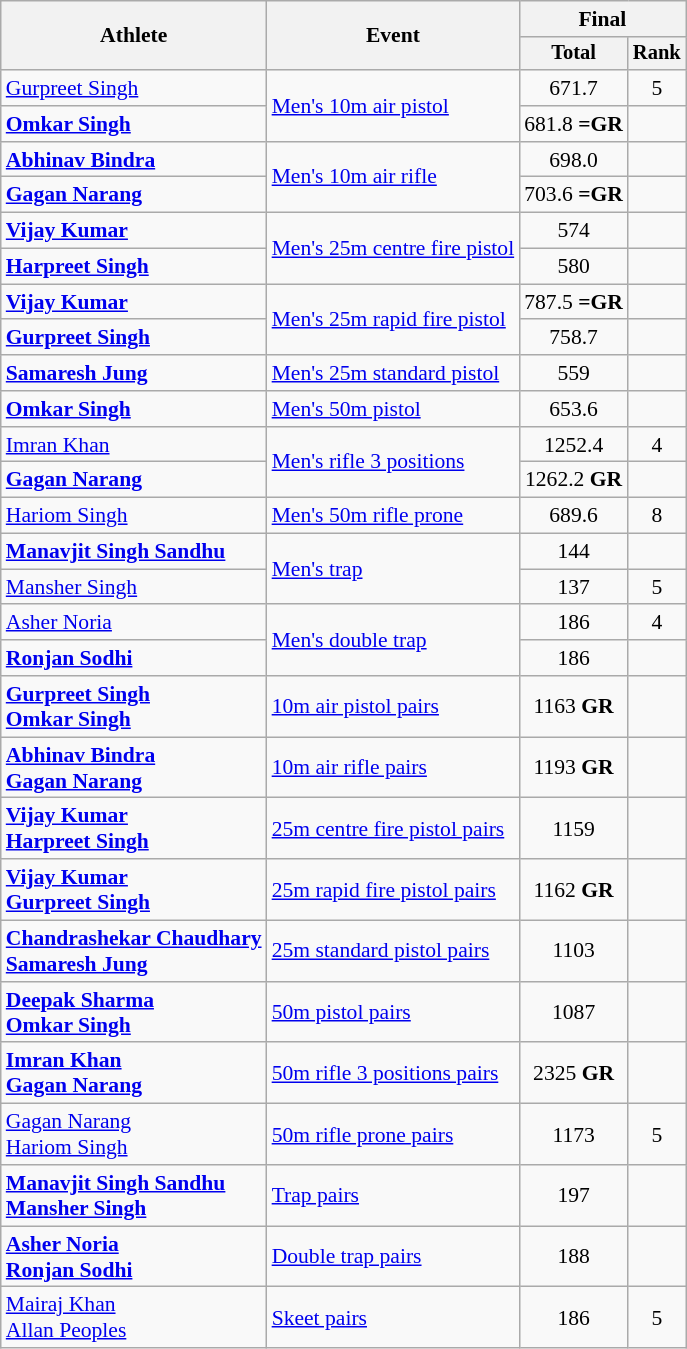<table class="wikitable" style="font-size:90%">
<tr>
<th rowspan="2">Athlete</th>
<th rowspan="2">Event</th>
<th colspan=2>Final</th>
</tr>
<tr style="font-size:95%">
<th>Total</th>
<th>Rank</th>
</tr>
<tr align=center>
<td align=left><a href='#'>Gurpreet Singh</a></td>
<td align=left rowspan=2><a href='#'>Men's 10m air pistol</a></td>
<td>671.7</td>
<td>5</td>
</tr>
<tr align=center>
<td align=left><strong><a href='#'>Omkar Singh</a></strong></td>
<td>681.8 <strong>=GR</strong></td>
<td></td>
</tr>
<tr align=center>
<td align=left><strong><a href='#'>Abhinav Bindra</a></strong></td>
<td align=left rowspan=2><a href='#'>Men's 10m air rifle</a></td>
<td>698.0</td>
<td></td>
</tr>
<tr align=center>
<td align=left><strong><a href='#'>Gagan Narang</a></strong></td>
<td>703.6 <strong>=GR</strong></td>
<td></td>
</tr>
<tr align=center>
<td align=left><strong><a href='#'>Vijay Kumar</a></strong></td>
<td align=left rowspan=2><a href='#'>Men's 25m centre fire pistol</a></td>
<td>574</td>
<td></td>
</tr>
<tr align=center>
<td align=left><strong><a href='#'>Harpreet Singh</a></strong></td>
<td>580</td>
<td></td>
</tr>
<tr align=center>
<td align=left><strong><a href='#'>Vijay Kumar</a></strong></td>
<td align=left rowspan=2><a href='#'>Men's 25m rapid fire pistol</a></td>
<td>787.5 <strong>=GR</strong></td>
<td></td>
</tr>
<tr align=center>
<td align=left><strong><a href='#'>Gurpreet Singh</a></strong></td>
<td>758.7</td>
<td></td>
</tr>
<tr align=center>
<td align=left><strong><a href='#'>Samaresh Jung</a></strong></td>
<td align=left><a href='#'>Men's 25m standard pistol</a></td>
<td>559</td>
<td></td>
</tr>
<tr align=center>
<td align=left><strong><a href='#'>Omkar Singh</a></strong></td>
<td align=left><a href='#'>Men's 50m pistol</a></td>
<td>653.6</td>
<td></td>
</tr>
<tr align=center>
<td align=left><a href='#'>Imran Khan</a></td>
<td align=left rowspan=2><a href='#'>Men's rifle 3 positions</a></td>
<td>1252.4</td>
<td>4</td>
</tr>
<tr align=center>
<td align=left><strong><a href='#'>Gagan Narang</a></strong></td>
<td>1262.2 <strong>GR</strong></td>
<td></td>
</tr>
<tr align=center>
<td align=left><a href='#'>Hariom Singh</a></td>
<td align=left><a href='#'>Men's 50m rifle prone</a></td>
<td>689.6</td>
<td>8</td>
</tr>
<tr align=center>
<td align=left><strong><a href='#'>Manavjit Singh Sandhu</a></strong></td>
<td align=left rowspan=2><a href='#'>Men's trap</a></td>
<td>144</td>
<td></td>
</tr>
<tr align=center>
<td align=left><a href='#'>Mansher Singh</a></td>
<td>137</td>
<td>5</td>
</tr>
<tr align=center>
<td align=left><a href='#'>Asher Noria</a></td>
<td align=left rowspan=2><a href='#'>Men's double trap</a></td>
<td>186</td>
<td>4</td>
</tr>
<tr align=center>
<td align=left><strong><a href='#'>Ronjan Sodhi</a></strong></td>
<td>186</td>
<td></td>
</tr>
<tr align=center>
<td align=left><strong><a href='#'>Gurpreet Singh</a><br><a href='#'>Omkar Singh</a></strong></td>
<td align=left><a href='#'>10m air pistol pairs</a></td>
<td>1163 <strong>GR</strong></td>
<td></td>
</tr>
<tr align=center>
<td align=left><strong><a href='#'>Abhinav Bindra</a><br><a href='#'>Gagan Narang</a></strong></td>
<td align=left><a href='#'>10m air rifle pairs</a></td>
<td>1193 <strong>GR</strong></td>
<td></td>
</tr>
<tr align=center>
<td align=left><strong><a href='#'>Vijay Kumar</a><br><a href='#'>Harpreet Singh</a></strong></td>
<td align=left><a href='#'>25m centre fire pistol pairs</a></td>
<td>1159</td>
<td></td>
</tr>
<tr align=center>
<td align=left><strong><a href='#'>Vijay Kumar</a><br><a href='#'>Gurpreet Singh</a></strong></td>
<td align=left><a href='#'>25m rapid fire pistol pairs</a></td>
<td>1162 <strong>GR</strong></td>
<td></td>
</tr>
<tr align=center>
<td align=left><strong><a href='#'>Chandrashekar Chaudhary</a><br><a href='#'>Samaresh Jung</a></strong></td>
<td align=left><a href='#'>25m standard pistol pairs</a></td>
<td>1103</td>
<td></td>
</tr>
<tr align=center>
<td align=left><strong><a href='#'>Deepak Sharma</a><br><a href='#'>Omkar Singh</a></strong></td>
<td align=left><a href='#'>50m pistol pairs</a></td>
<td>1087</td>
<td></td>
</tr>
<tr align=center>
<td align=left><strong><a href='#'>Imran Khan</a><br><a href='#'>Gagan Narang</a></strong></td>
<td align=left><a href='#'>50m rifle 3 positions pairs</a></td>
<td>2325 <strong>GR</strong></td>
<td></td>
</tr>
<tr align=center>
<td align=left><a href='#'>Gagan Narang</a><br><a href='#'>Hariom Singh</a></td>
<td align=left><a href='#'>50m rifle prone pairs</a></td>
<td>1173</td>
<td>5</td>
</tr>
<tr align=center>
<td align=left><strong><a href='#'>Manavjit Singh Sandhu</a><br><a href='#'>Mansher Singh</a></strong></td>
<td align=left><a href='#'>Trap pairs</a></td>
<td>197</td>
<td></td>
</tr>
<tr align=center>
<td align=left><strong><a href='#'>Asher Noria</a><br><a href='#'>Ronjan Sodhi</a></strong></td>
<td align=left><a href='#'>Double trap pairs</a></td>
<td>188</td>
<td></td>
</tr>
<tr align=center>
<td align=left><a href='#'>Mairaj Khan</a><br><a href='#'>Allan Peoples</a></td>
<td align=left><a href='#'>Skeet pairs</a></td>
<td>186</td>
<td>5</td>
</tr>
</table>
